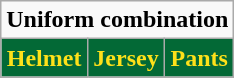<table class="wikitable" style="display: inline-table;">
<tr>
<td align="center" Colspan="3"><strong>Uniform combination</strong></td>
</tr>
<tr align="center">
<td style="background:#036936; color:#fee11a"><strong>Helmet</strong></td>
<td style="background:#036936; color:#fee11a"><strong>Jersey</strong></td>
<td style="background:#036936; color:#fee11a"><strong>Pants</strong></td>
</tr>
</table>
